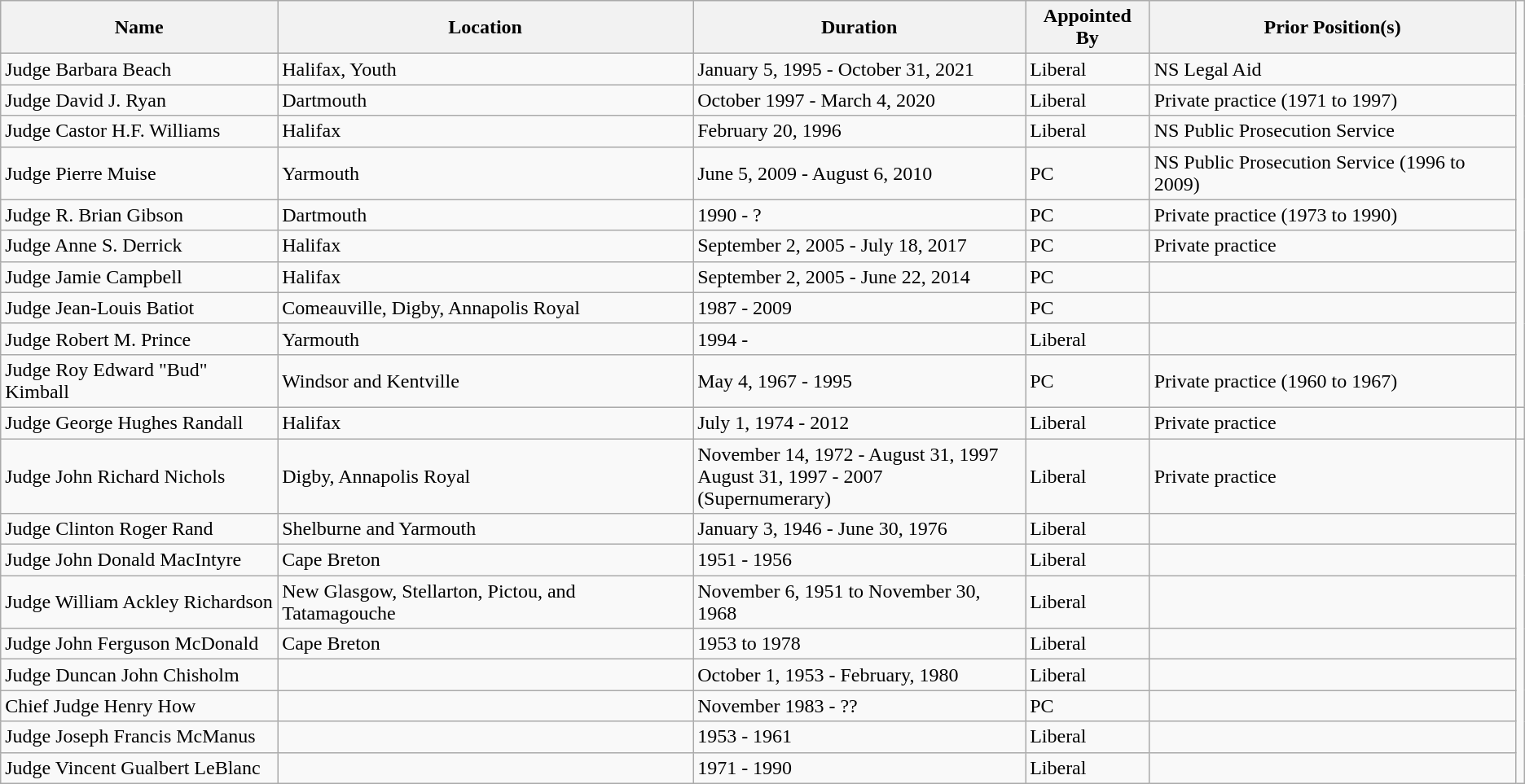<table class="wikitable sortable">
<tr>
<th>Name</th>
<th>Location</th>
<th>Duration</th>
<th>Appointed By</th>
<th>Prior Position(s)</th>
</tr>
<tr>
<td>Judge Barbara Beach</td>
<td>Halifax, Youth</td>
<td>January 5, 1995 - October 31, 2021</td>
<td>Liberal</td>
<td>NS Legal Aid</td>
</tr>
<tr>
<td>Judge David J. Ryan</td>
<td>Dartmouth</td>
<td>October 1997 - March 4, 2020</td>
<td>Liberal</td>
<td>Private practice (1971 to 1997)</td>
</tr>
<tr>
<td>Judge Castor H.F. Williams</td>
<td>Halifax</td>
<td>February 20, 1996</td>
<td>Liberal</td>
<td>NS Public Prosecution Service</td>
</tr>
<tr>
<td>Judge Pierre Muise</td>
<td>Yarmouth</td>
<td>June 5, 2009 - August 6, 2010</td>
<td>PC</td>
<td>NS Public Prosecution Service (1996 to 2009)</td>
</tr>
<tr>
<td>Judge R. Brian Gibson</td>
<td>Dartmouth</td>
<td>1990 - ?</td>
<td>PC</td>
<td>Private practice (1973 to 1990)</td>
</tr>
<tr>
<td>Judge Anne S. Derrick </td>
<td>Halifax</td>
<td>September 2, 2005 - July 18, 2017</td>
<td>PC</td>
<td>Private practice</td>
</tr>
<tr>
<td>Judge Jamie Campbell</td>
<td>Halifax</td>
<td>September 2, 2005 - June 22, 2014</td>
<td>PC</td>
<td></td>
</tr>
<tr>
<td>Judge Jean-Louis Batiot</td>
<td>Comeauville, Digby, Annapolis Royal</td>
<td>1987 - 2009</td>
<td>PC</td>
<td></td>
</tr>
<tr>
<td>Judge Robert M. Prince</td>
<td>Yarmouth</td>
<td>1994 -</td>
<td>Liberal</td>
<td></td>
</tr>
<tr>
<td>Judge Roy Edward "Bud" Kimball</td>
<td>Windsor and Kentville</td>
<td>May 4, 1967 - 1995</td>
<td>PC</td>
<td>Private practice (1960 to 1967)</td>
</tr>
<tr>
<td>Judge George Hughes Randall</td>
<td>Halifax</td>
<td>July 1, 1974 - 2012</td>
<td>Liberal</td>
<td>Private practice</td>
<td></td>
</tr>
<tr>
<td>Judge John Richard Nichols</td>
<td>Digby, Annapolis Royal</td>
<td>November 14, 1972 - August 31, 1997<br>August 31, 1997 - 2007 (Supernumerary)</td>
<td>Liberal</td>
<td>Private practice</td>
</tr>
<tr>
<td>Judge Clinton Roger Rand </td>
<td>Shelburne and Yarmouth</td>
<td>January 3, 1946 - June 30, 1976</td>
<td>Liberal</td>
<td></td>
</tr>
<tr>
<td>Judge John Donald MacIntyre</td>
<td>Cape Breton</td>
<td>1951 - 1956</td>
<td>Liberal</td>
<td></td>
</tr>
<tr>
<td>Judge William Ackley Richardson</td>
<td>New Glasgow, Stellarton, Pictou, and Tatamagouche</td>
<td>November 6, 1951 to November 30, 1968</td>
<td>Liberal</td>
<td></td>
</tr>
<tr>
<td>Judge John Ferguson McDonald</td>
<td>Cape Breton</td>
<td>1953 to 1978</td>
<td>Liberal</td>
<td></td>
</tr>
<tr>
<td>Judge Duncan John Chisholm </td>
<td></td>
<td>October 1, 1953 - February, 1980</td>
<td>Liberal</td>
<td></td>
</tr>
<tr>
<td>Chief Judge Henry How</td>
<td></td>
<td>November 1983 - ??</td>
<td>PC</td>
<td></td>
</tr>
<tr>
<td>Judge Joseph Francis McManus</td>
<td></td>
<td>1953 - 1961</td>
<td>Liberal</td>
<td></td>
</tr>
<tr>
<td>Judge Vincent Gualbert LeBlanc</td>
<td></td>
<td>1971 - 1990</td>
<td>Liberal</td>
<td></td>
</tr>
</table>
